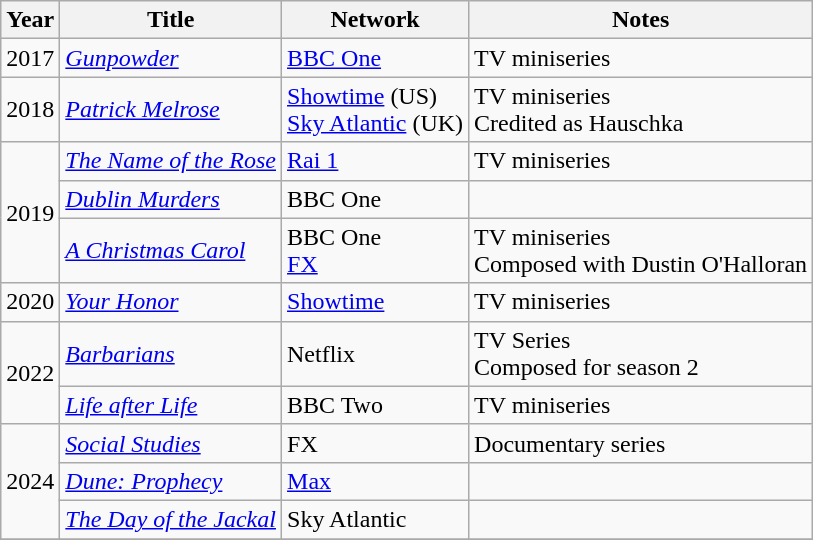<table class="wikitable">
<tr>
<th>Year</th>
<th>Title</th>
<th>Network</th>
<th>Notes</th>
</tr>
<tr>
<td>2017</td>
<td><em><a href='#'>Gunpowder</a></em></td>
<td><a href='#'>BBC One</a></td>
<td>TV miniseries</td>
</tr>
<tr>
<td>2018</td>
<td><em><a href='#'>Patrick Melrose</a></em></td>
<td><a href='#'>Showtime</a> (US)<br><a href='#'>Sky Atlantic</a> (UK)</td>
<td>TV miniseries<br>Credited as Hauschka</td>
</tr>
<tr>
<td rowspan=3>2019</td>
<td><em><a href='#'>The Name of the Rose</a></em></td>
<td><a href='#'>Rai 1</a></td>
<td>TV miniseries</td>
</tr>
<tr>
<td><em><a href='#'>Dublin Murders</a></em></td>
<td>BBC One</td>
<td></td>
</tr>
<tr>
<td><em><a href='#'>A Christmas Carol</a></em></td>
<td>BBC One<br><a href='#'>FX</a></td>
<td>TV miniseries<br>Composed with Dustin O'Halloran</td>
</tr>
<tr>
<td>2020</td>
<td><em><a href='#'>Your Honor</a></em></td>
<td><a href='#'>Showtime</a></td>
<td>TV miniseries</td>
</tr>
<tr>
<td rowspan=2>2022</td>
<td><em><a href='#'>Barbarians</a></em></td>
<td>Netflix</td>
<td>TV Series<br>Composed for season 2</td>
</tr>
<tr>
<td><em><a href='#'>Life after Life</a></em></td>
<td>BBC Two</td>
<td>TV miniseries</td>
</tr>
<tr>
<td rowspan=3>2024</td>
<td><em><a href='#'>Social Studies</a></em></td>
<td>FX</td>
<td>Documentary series</td>
</tr>
<tr>
<td><em><a href='#'>Dune: Prophecy</a></em></td>
<td><a href='#'>Max</a></td>
<td></td>
</tr>
<tr>
<td><em><a href='#'>The Day of the Jackal</a></em></td>
<td>Sky Atlantic</td>
<td></td>
</tr>
<tr>
</tr>
</table>
